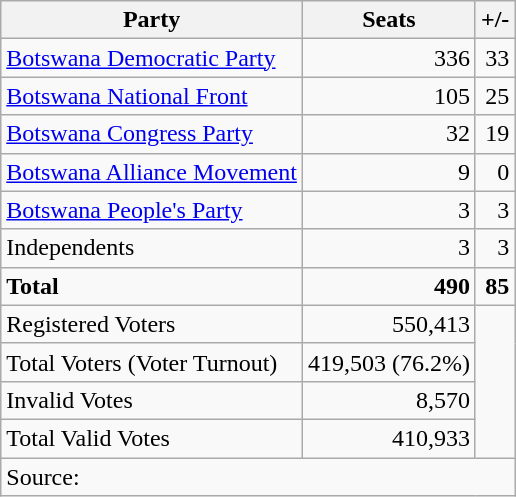<table class=wikitable style=text-align:right>
<tr>
<th>Party</th>
<th>Seats</th>
<th>+/-</th>
</tr>
<tr>
<td align=left><a href='#'>Botswana Democratic Party</a></td>
<td>336</td>
<td>33</td>
</tr>
<tr>
<td align=left><a href='#'>Botswana National Front</a></td>
<td>105</td>
<td>25</td>
</tr>
<tr>
<td align=left><a href='#'>Botswana Congress Party</a></td>
<td>32</td>
<td>19</td>
</tr>
<tr>
<td align=left><a href='#'>Botswana Alliance Movement</a></td>
<td>9</td>
<td>0</td>
</tr>
<tr>
<td align=left><a href='#'>Botswana People's Party</a></td>
<td>3</td>
<td>3</td>
</tr>
<tr>
<td align=left>Independents</td>
<td>3</td>
<td>3</td>
</tr>
<tr>
<td align=left><strong>Total</strong></td>
<td><strong>490</strong></td>
<td><strong>85</strong></td>
</tr>
<tr>
<td align=left>Registered Voters</td>
<td>550,413</td>
</tr>
<tr>
<td align=left>Total Voters (Voter Turnout)</td>
<td>419,503 (76.2%)</td>
</tr>
<tr>
<td align=left>Invalid Votes</td>
<td>8,570</td>
</tr>
<tr>
<td align=left>Total Valid Votes</td>
<td>410,933</td>
</tr>
<tr>
<td colspan=4 align=left>Source: </td>
</tr>
</table>
